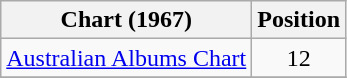<table class="wikitable" style="text-align:center;">
<tr>
<th>Chart (1967)</th>
<th>Position</th>
</tr>
<tr>
<td align="left"><a href='#'>Australian Albums Chart</a></td>
<td>12</td>
</tr>
<tr>
</tr>
</table>
